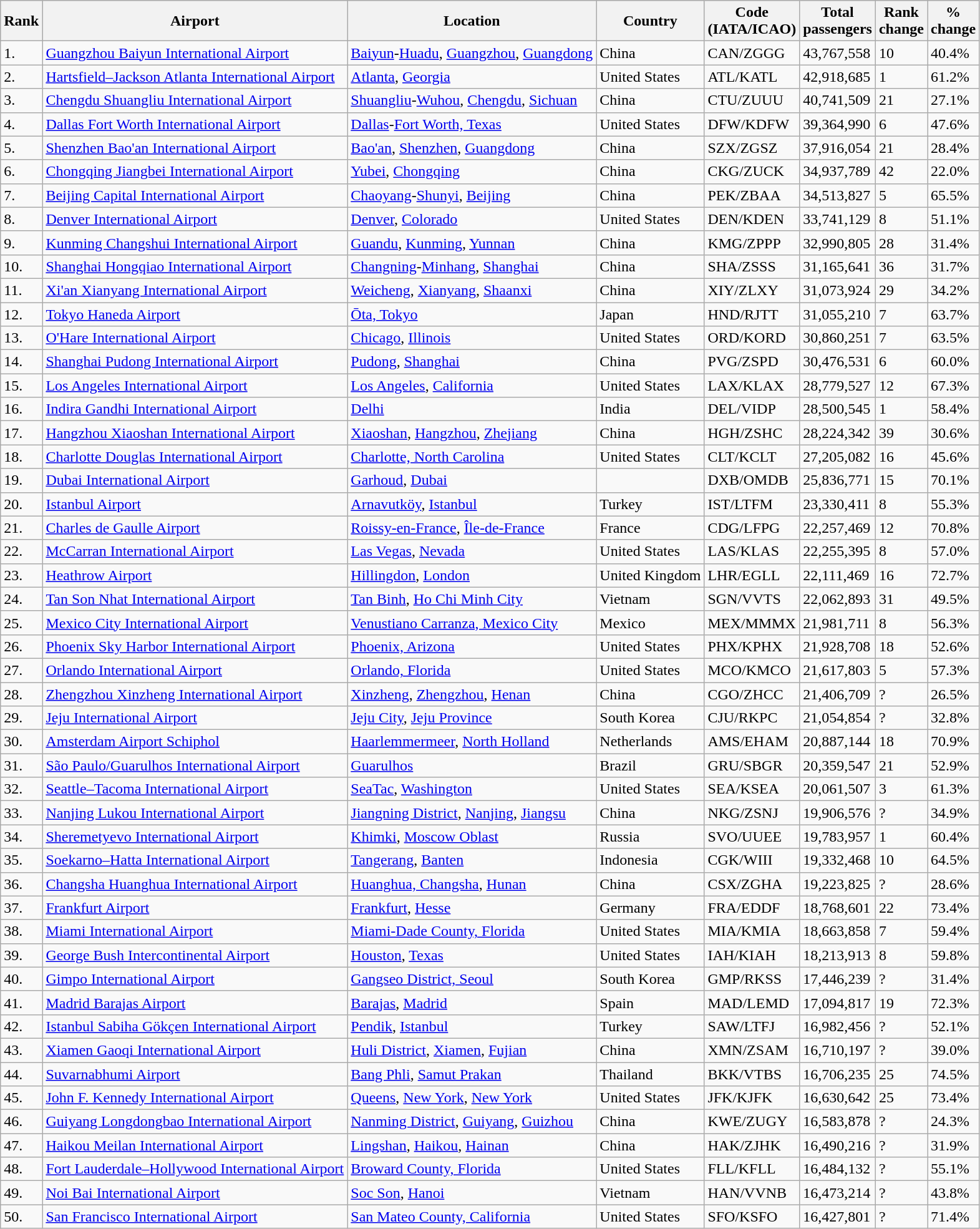<table class="wikitable sortable sticky-header"  width= align=>
<tr style="background:lightgrey;">
<th>Rank</th>
<th>Airport</th>
<th>Location</th>
<th>Country</th>
<th>Code<br>(IATA/ICAO)</th>
<th>Total<br>passengers</th>
<th>Rank<br>change</th>
<th>%<br>change</th>
</tr>
<tr>
<td>1.</td>
<td> <a href='#'>Guangzhou Baiyun International Airport</a></td>
<td><a href='#'>Baiyun</a>-<a href='#'>Huadu</a>, <a href='#'>Guangzhou</a>, <a href='#'>Guangdong</a></td>
<td>China</td>
<td>CAN/ZGGG</td>
<td>43,767,558</td>
<td data-sort-value=10>10</td>
<td date-sort-value=-40.4>40.4%</td>
</tr>
<tr>
<td>2.</td>
<td> <a href='#'>Hartsfield–Jackson Atlanta International Airport</a></td>
<td><a href='#'>Atlanta</a>, <a href='#'>Georgia</a></td>
<td>United States</td>
<td>ATL/KATL</td>
<td>42,918,685</td>
<td data-sort-value=-1>1</td>
<td date-sort-value=-61.2>61.2%</td>
</tr>
<tr>
<td>3.</td>
<td> <a href='#'>Chengdu Shuangliu International Airport</a></td>
<td><a href='#'>Shuangliu</a>-<a href='#'>Wuhou</a>, <a href='#'>Chengdu</a>, <a href='#'>Sichuan</a></td>
<td>China</td>
<td>CTU/ZUUU</td>
<td>40,741,509</td>
<td data-sort-value=21>21</td>
<td date-sort-value=-27.1>27.1%</td>
</tr>
<tr>
<td>4.</td>
<td> <a href='#'>Dallas Fort Worth International Airport</a></td>
<td><a href='#'>Dallas</a>-<a href='#'>Fort Worth, Texas</a></td>
<td>United States</td>
<td>DFW/KDFW</td>
<td>39,364,990</td>
<td data-sort-value=6>6</td>
<td date-sort-value=-47.6>47.6%</td>
</tr>
<tr>
<td>5.</td>
<td> <a href='#'>Shenzhen Bao'an International Airport</a></td>
<td><a href='#'>Bao'an</a>, <a href='#'>Shenzhen</a>, <a href='#'>Guangdong</a></td>
<td>China</td>
<td>SZX/ZGSZ</td>
<td>37,916,054</td>
<td data-sort-value=21>21</td>
<td date-sort-value=-28.4>28.4%</td>
</tr>
<tr>
<td>6.</td>
<td> <a href='#'>Chongqing Jiangbei International Airport</a></td>
<td><a href='#'>Yubei</a>, <a href='#'>Chongqing</a></td>
<td>China</td>
<td>CKG/ZUCK</td>
<td>34,937,789</td>
<td data-sort-value=42>42</td>
<td date-sort-value=-22.0>22.0%</td>
</tr>
<tr>
<td>7.</td>
<td> <a href='#'>Beijing Capital International Airport</a></td>
<td><a href='#'>Chaoyang</a>-<a href='#'>Shunyi</a>, <a href='#'>Beijing</a></td>
<td>China</td>
<td>PEK/ZBAA</td>
<td>34,513,827</td>
<td data-sort-value=-5>5</td>
<td date-sort-value=-65.5>65.5%</td>
</tr>
<tr>
<td>8.</td>
<td> <a href='#'>Denver International Airport</a></td>
<td><a href='#'>Denver</a>, <a href='#'>Colorado</a></td>
<td>United States</td>
<td>DEN/KDEN</td>
<td>33,741,129</td>
<td data-sort-value=8>8</td>
<td date-sort-value=-51.1>51.1%</td>
</tr>
<tr>
<td>9.</td>
<td> <a href='#'>Kunming Changshui International Airport</a></td>
<td><a href='#'>Guandu</a>, <a href='#'>Kunming</a>, <a href='#'>Yunnan</a></td>
<td>China</td>
<td>KMG/ZPPP</td>
<td>32,990,805</td>
<td data-sort-value=28>28</td>
<td date-sort-value=-31.4>31.4%</td>
</tr>
<tr>
<td>10.</td>
<td> <a href='#'>Shanghai Hongqiao International Airport</a></td>
<td><a href='#'>Changning</a>-<a href='#'>Minhang</a>, <a href='#'>Shanghai</a></td>
<td>China</td>
<td>SHA/ZSSS</td>
<td>31,165,641</td>
<td data-sort-value=36>36</td>
<td date-sort-value=-31.7>31.7%</td>
</tr>
<tr>
<td>11.</td>
<td> <a href='#'>Xi'an Xianyang International Airport</a></td>
<td><a href='#'>Weicheng</a>, <a href='#'>Xianyang</a>, <a href='#'>Shaanxi</a></td>
<td>China</td>
<td>XIY/ZLXY</td>
<td>31,073,924</td>
<td data-sort-value=29>29</td>
<td date-sort-value=-34.2>34.2%</td>
</tr>
<tr>
<td>12.</td>
<td> <a href='#'>Tokyo Haneda Airport</a></td>
<td><a href='#'>Ōta, Tokyo</a></td>
<td>Japan</td>
<td>HND/RJTT</td>
<td>31,055,210</td>
<td data-sort-value=-7>7</td>
<td date-sort-value=-63.7>63.7%</td>
</tr>
<tr>
<td>13.</td>
<td> <a href='#'>O'Hare International Airport</a></td>
<td><a href='#'>Chicago</a>, <a href='#'>Illinois</a></td>
<td>United States</td>
<td>ORD/KORD</td>
<td>30,860,251</td>
<td data-sort-value=-7>7</td>
<td date-sort-value=-63.5>63.5%</td>
</tr>
<tr>
<td>14.</td>
<td> <a href='#'>Shanghai Pudong International Airport</a></td>
<td><a href='#'>Pudong</a>, <a href='#'>Shanghai</a></td>
<td>China</td>
<td>PVG/ZSPD</td>
<td>30,476,531</td>
<td data-sort-value=-6>6</td>
<td date-sort-value=-60.0>60.0%</td>
</tr>
<tr>
<td>15.</td>
<td> <a href='#'>Los Angeles International Airport</a></td>
<td><a href='#'>Los Angeles</a>, <a href='#'>California</a></td>
<td>United States</td>
<td>LAX/KLAX</td>
<td>28,779,527</td>
<td data-sort-value=-12>12</td>
<td date-sort-value=-67.3>67.3%</td>
</tr>
<tr>
<td>16.</td>
<td> <a href='#'>Indira Gandhi International Airport</a></td>
<td><a href='#'>Delhi</a></td>
<td>India</td>
<td>DEL/VIDP</td>
<td>28,500,545</td>
<td data-sort-value=1>1</td>
<td date-sort-value=-58.4>58.4%</td>
</tr>
<tr>
<td>17.</td>
<td> <a href='#'>Hangzhou Xiaoshan International Airport</a></td>
<td><a href='#'>Xiaoshan</a>, <a href='#'>Hangzhou</a>, <a href='#'>Zhejiang</a></td>
<td>China</td>
<td>HGH/ZSHC</td>
<td>28,224,342</td>
<td data-sort-value=39>39</td>
<td date-sort-value=-30.6>30.6%</td>
</tr>
<tr>
<td>18.</td>
<td> <a href='#'>Charlotte Douglas International Airport</a></td>
<td><a href='#'>Charlotte, North Carolina</a></td>
<td>United States</td>
<td>CLT/KCLT</td>
<td>27,205,082</td>
<td data-sort-value=16>16</td>
<td date-sort-value=-45.6>45.6%</td>
</tr>
<tr>
<td>19.</td>
<td> <a href='#'>Dubai International Airport</a></td>
<td><a href='#'>Garhoud</a>, <a href='#'>Dubai</a></td>
<td></td>
<td>DXB/OMDB</td>
<td>25,836,771</td>
<td data-sort-value=-15>15</td>
<td date-sort-value=-70.1>70.1%</td>
</tr>
<tr>
<td>20.</td>
<td> <a href='#'>Istanbul Airport</a></td>
<td><a href='#'>Arnavutköy</a>, <a href='#'>Istanbul</a></td>
<td>Turkey</td>
<td>IST/LTFM</td>
<td>23,330,411</td>
<td data-sort-value=8>8</td>
<td date-sort-value=-55.3>55.3%</td>
</tr>
<tr>
<td>21.</td>
<td> <a href='#'>Charles de Gaulle Airport</a></td>
<td><a href='#'>Roissy-en-France</a>, <a href='#'>Île-de-France</a></td>
<td>France</td>
<td>CDG/LFPG</td>
<td>22,257,469</td>
<td data-sort-value=-12>12</td>
<td date-sort-value=-70.8>70.8%</td>
</tr>
<tr>
<td>22.</td>
<td> <a href='#'>McCarran International Airport</a></td>
<td><a href='#'>Las Vegas</a>, <a href='#'>Nevada</a></td>
<td>United States</td>
<td>LAS/KLAS</td>
<td>22,255,395</td>
<td data-sort-value=8>8</td>
<td date-sort-value=-57.0>57.0%</td>
</tr>
<tr>
<td>23.</td>
<td> <a href='#'>Heathrow Airport</a></td>
<td><a href='#'>Hillingdon</a>, <a href='#'>London</a></td>
<td>United Kingdom</td>
<td>LHR/EGLL</td>
<td>22,111,469</td>
<td data-sort-value=-16>16</td>
<td date-sort-value=-72.7>72.7%</td>
</tr>
<tr>
<td>24.</td>
<td> <a href='#'>Tan Son Nhat International Airport</a></td>
<td><a href='#'>Tan Binh</a>, <a href='#'>Ho Chi Minh City</a></td>
<td>Vietnam</td>
<td>SGN/VVTS</td>
<td>22,062,893</td>
<td data-sort-value=31>31</td>
<td date-sort-value=-49.5>49.5%</td>
</tr>
<tr>
<td>25.</td>
<td> <a href='#'>Mexico City International Airport</a></td>
<td><a href='#'>Venustiano Carranza, Mexico City</a></td>
<td>Mexico</td>
<td>MEX/MMMX</td>
<td>21,981,711</td>
<td data-sort-value=8>8</td>
<td date-sort-value=-56.3>56.3%</td>
</tr>
<tr>
<td>26.</td>
<td> <a href='#'>Phoenix Sky Harbor International Airport</a></td>
<td><a href='#'>Phoenix, Arizona</a></td>
<td>United States</td>
<td>PHX/KPHX</td>
<td>21,928,708</td>
<td data-sort-value=18>18</td>
<td date-sort-value=-52.6>52.6%</td>
</tr>
<tr>
<td>27.</td>
<td> <a href='#'>Orlando International Airport</a></td>
<td><a href='#'>Orlando, Florida</a></td>
<td>United States</td>
<td>MCO/KMCO</td>
<td>21,617,803</td>
<td data-sort-value=5>5</td>
<td date-sort-value=-57.3>57.3%</td>
</tr>
<tr>
<td>28.</td>
<td> <a href='#'>Zhengzhou Xinzheng International Airport</a></td>
<td><a href='#'>Xinzheng</a>, <a href='#'>Zhengzhou</a>, <a href='#'>Henan</a></td>
<td>China</td>
<td>CGO/ZHCC</td>
<td>21,406,709</td>
<td data-sort-value=0.5>?</td>
<td date-sort-value=-26.5>26.5%</td>
</tr>
<tr>
<td>29.</td>
<td> <a href='#'>Jeju International Airport</a></td>
<td><a href='#'>Jeju City</a>, <a href='#'>Jeju Province</a></td>
<td>South Korea</td>
<td>CJU/RKPC</td>
<td>21,054,854</td>
<td data-sort-value=0.5>?</td>
<td date-sort-value=-32.8>32.8%</td>
</tr>
<tr>
<td>30.</td>
<td> <a href='#'>Amsterdam Airport Schiphol</a></td>
<td><a href='#'>Haarlemmermeer</a>, <a href='#'>North Holland</a></td>
<td>Netherlands</td>
<td>AMS/EHAM</td>
<td>20,887,144</td>
<td data-sort-value=-18>18</td>
<td date-sort-value=-70.9>70.9%</td>
</tr>
<tr>
<td>31.</td>
<td> <a href='#'>São Paulo/Guarulhos International Airport</a></td>
<td><a href='#'>Guarulhos</a></td>
<td>Brazil</td>
<td>GRU/SBGR</td>
<td>20,359,547</td>
<td data-sort-value=21>21</td>
<td date-sort-value=-52.9>52.9%</td>
</tr>
<tr>
<td>32.</td>
<td> <a href='#'>Seattle–Tacoma International Airport</a></td>
<td><a href='#'>SeaTac</a>, <a href='#'>Washington</a></td>
<td>United States</td>
<td>SEA/KSEA</td>
<td>20,061,507</td>
<td data-sort-value=-3>3</td>
<td date-sort-value=-61.3>61.3%</td>
</tr>
<tr>
<td>33.</td>
<td> <a href='#'>Nanjing Lukou International Airport</a></td>
<td><a href='#'>Jiangning District</a>, <a href='#'>Nanjing</a>, <a href='#'>Jiangsu</a></td>
<td>China</td>
<td>NKG/ZSNJ</td>
<td>19,906,576</td>
<td data-sort-value=0.5>?</td>
<td date-sort-value=-34.9>34.9%</td>
</tr>
<tr>
<td>34.</td>
<td> <a href='#'>Sheremetyevo International Airport</a></td>
<td><a href='#'>Khimki</a>, <a href='#'>Moscow Oblast</a></td>
<td>Russia</td>
<td>SVO/UUEE</td>
<td>19,783,957</td>
<td data-sort-value=1>1</td>
<td date-sort-value=-60.4>60.4%</td>
</tr>
<tr>
<td>35.</td>
<td> <a href='#'>Soekarno–Hatta International Airport</a></td>
<td><a href='#'>Tangerang</a>, <a href='#'>Banten</a></td>
<td>Indonesia</td>
<td>CGK/WIII</td>
<td>19,332,468</td>
<td data-sort-value=-10>10</td>
<td date-sort-value=-64.5>64.5%</td>
</tr>
<tr>
<td>36.</td>
<td> <a href='#'>Changsha Huanghua International Airport</a></td>
<td><a href='#'>Huanghua, Changsha</a>, <a href='#'>Hunan</a></td>
<td>China</td>
<td>CSX/ZGHA</td>
<td>19,223,825</td>
<td data-sort-value=0.5>?</td>
<td date-sort-value=-28.6>28.6%</td>
</tr>
<tr>
<td>37.</td>
<td> <a href='#'>Frankfurt Airport</a></td>
<td><a href='#'>Frankfurt</a>, <a href='#'>Hesse</a></td>
<td>Germany</td>
<td>FRA/EDDF</td>
<td>18,768,601</td>
<td data-sort-value=-22>22</td>
<td date-sort-value=-73.4>73.4%</td>
</tr>
<tr>
<td>38.</td>
<td> <a href='#'>Miami International Airport</a></td>
<td><a href='#'>Miami-Dade County, Florida</a></td>
<td>United States</td>
<td>MIA/KMIA</td>
<td>18,663,858</td>
<td data-sort-value=7>7</td>
<td date-sort-value=-59.4>59.4%</td>
</tr>
<tr>
<td>39.</td>
<td> <a href='#'>George Bush Intercontinental Airport</a></td>
<td><a href='#'>Houston</a>, <a href='#'>Texas</a></td>
<td>United States</td>
<td>IAH/KIAH</td>
<td>18,213,913</td>
<td data-sort-value=8>8</td>
<td date-sort-value=-59.8>59.8%</td>
</tr>
<tr>
<td>40.</td>
<td> <a href='#'>Gimpo International Airport</a></td>
<td><a href='#'>Gangseo District, Seoul</a></td>
<td>South Korea</td>
<td>GMP/RKSS</td>
<td>17,446,239</td>
<td data-sort-value=0.5>?</td>
<td date-sort-value=-31.4>31.4%</td>
</tr>
<tr>
<td>41.</td>
<td> <a href='#'>Madrid Barajas Airport</a></td>
<td><a href='#'>Barajas</a>, <a href='#'>Madrid</a></td>
<td>Spain</td>
<td>MAD/LEMD</td>
<td>17,094,817</td>
<td data-sort-value=-19>19</td>
<td date-sort-value=-72.3>72.3%</td>
</tr>
<tr>
<td>42.</td>
<td> <a href='#'>Istanbul Sabiha Gökçen International Airport</a></td>
<td><a href='#'>Pendik</a>, <a href='#'>Istanbul</a></td>
<td>Turkey</td>
<td>SAW/LTFJ</td>
<td>16,982,456</td>
<td data-sort-value=0.5>?</td>
<td date-sort-value=-52.1>52.1%</td>
</tr>
<tr>
<td>43.</td>
<td> <a href='#'>Xiamen Gaoqi International Airport</a></td>
<td><a href='#'>Huli District</a>, <a href='#'>Xiamen</a>, <a href='#'>Fujian</a></td>
<td>China</td>
<td>XMN/ZSAM</td>
<td>16,710,197</td>
<td data-sort-value=0.5>?</td>
<td date-sort-value=-39.0>39.0%</td>
</tr>
<tr>
<td>44.</td>
<td> <a href='#'>Suvarnabhumi Airport</a></td>
<td><a href='#'>Bang Phli</a>, <a href='#'>Samut Prakan</a></td>
<td>Thailand</td>
<td>BKK/VTBS</td>
<td>16,706,235</td>
<td data-sort-value=-25>25</td>
<td date-sort-value=-74.5>74.5%</td>
</tr>
<tr>
<td>45.</td>
<td> <a href='#'>John F. Kennedy International Airport</a></td>
<td><a href='#'>Queens</a>, <a href='#'>New York</a>, <a href='#'>New York</a></td>
<td>United States</td>
<td>JFK/KJFK</td>
<td>16,630,642</td>
<td data-sort-value=-25>25</td>
<td date-sort-value=-73.4>73.4%</td>
</tr>
<tr>
<td>46.</td>
<td> <a href='#'>Guiyang Longdongbao International Airport</a></td>
<td><a href='#'>Nanming District</a>, <a href='#'>Guiyang</a>, <a href='#'>Guizhou</a></td>
<td>China</td>
<td>KWE/ZUGY</td>
<td>16,583,878</td>
<td data-sort-value=0.5>?</td>
<td date-sort-value=-24.3>24.3%</td>
</tr>
<tr>
<td>47.</td>
<td> <a href='#'>Haikou Meilan International Airport</a></td>
<td><a href='#'>Lingshan</a>, <a href='#'>Haikou</a>, <a href='#'>Hainan</a></td>
<td>China</td>
<td>HAK/ZJHK</td>
<td>16,490,216</td>
<td data-sort-value=0.5>?</td>
<td date-sort-value=-31.9>31.9%</td>
</tr>
<tr>
<td>48.</td>
<td> <a href='#'>Fort Lauderdale–Hollywood International Airport</a></td>
<td><a href='#'>Broward County, Florida</a></td>
<td>United States</td>
<td>FLL/KFLL</td>
<td>16,484,132</td>
<td data-sort-value=0.5>?</td>
<td date-sort-value=-55.1>55.1%</td>
</tr>
<tr>
<td>49.</td>
<td> <a href='#'>Noi Bai International Airport</a></td>
<td><a href='#'>Soc Son</a>, <a href='#'>Hanoi</a></td>
<td>Vietnam</td>
<td>HAN/VVNB</td>
<td>16,473,214</td>
<td data-sort-value=0.5>?</td>
<td date-sort-value=-43.8>43.8%</td>
</tr>
<tr>
<td>50.</td>
<td> <a href='#'>San Francisco International Airport</a></td>
<td><a href='#'>San Mateo County, California</a></td>
<td>United States</td>
<td>SFO/KSFO</td>
<td>16,427,801</td>
<td data-sort-value=0.5>?</td>
<td date-sort-value=-71.4>71.4%</td>
</tr>
</table>
